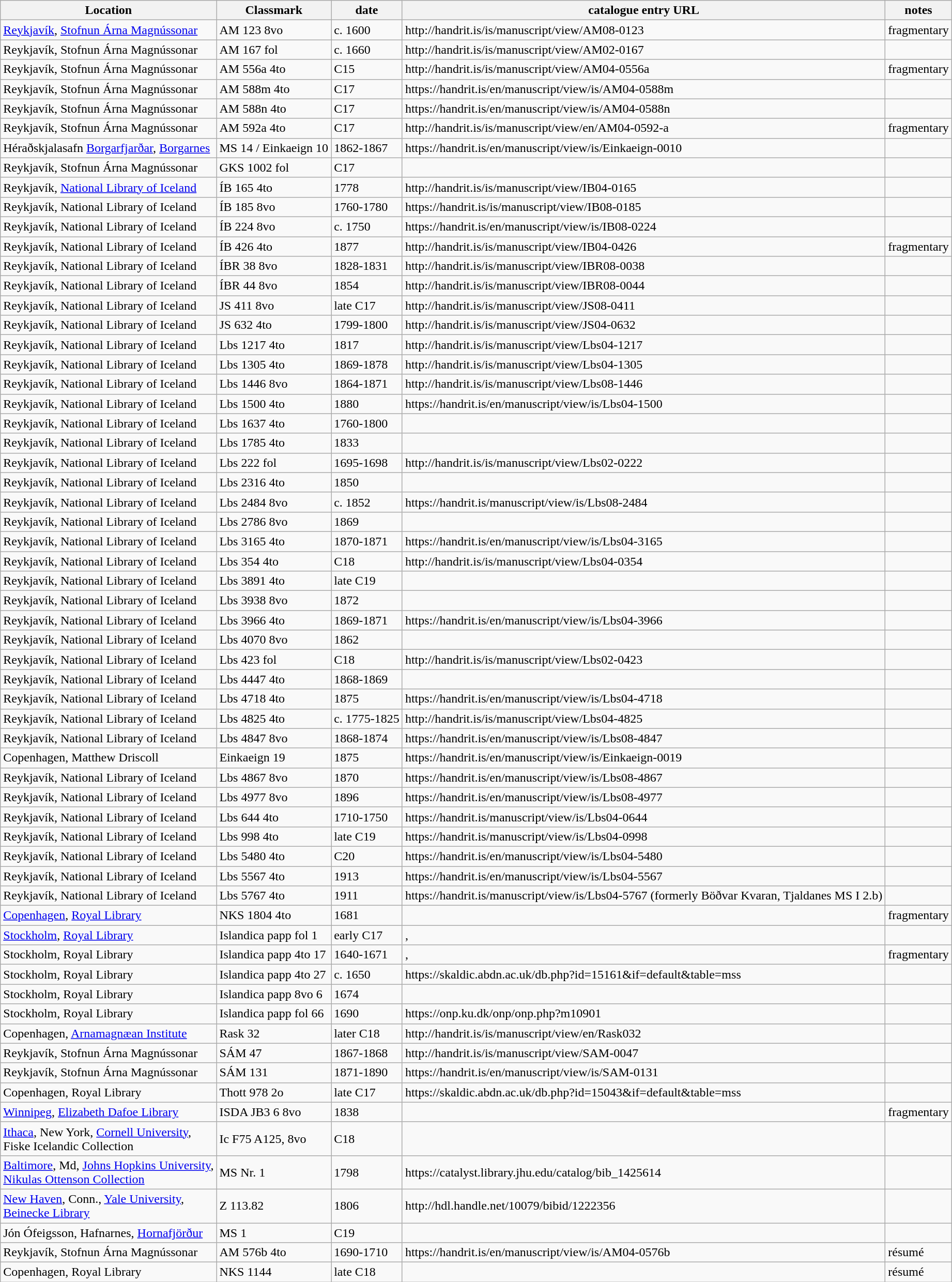<table class="wikitable sortable">
<tr>
<th>Location</th>
<th>Classmark</th>
<th>date</th>
<th>catalogue entry URL</th>
<th>notes</th>
</tr>
<tr>
<td><a href='#'>Reykjavík</a>, <a href='#'>Stofnun Árna Magnússonar</a></td>
<td>AM 123 8vo</td>
<td>c. 1600</td>
<td>http://handrit.is/is/manuscript/view/AM08-0123<br></td>
<td>fragmentary</td>
</tr>
<tr>
<td>Reykjavík, Stofnun Árna Magnússonar</td>
<td>AM 167 fol</td>
<td>c. 1660</td>
<td>http://handrit.is/is/manuscript/view/AM02-0167</td>
<td></td>
</tr>
<tr>
<td>Reykjavík, Stofnun Árna Magnússonar</td>
<td>AM 556a 4to</td>
<td>C15</td>
<td>http://handrit.is/is/manuscript/view/AM04-0556a</td>
<td>fragmentary</td>
</tr>
<tr>
<td>Reykjavík, Stofnun Árna Magnússonar</td>
<td>AM 588m 4to</td>
<td>C17</td>
<td>https://handrit.is/en/manuscript/view/is/AM04-0588m</td>
<td></td>
</tr>
<tr>
<td>Reykjavík, Stofnun Árna Magnússonar</td>
<td>AM 588n 4to</td>
<td>C17</td>
<td>https://handrit.is/en/manuscript/view/is/AM04-0588n</td>
<td></td>
</tr>
<tr>
<td>Reykjavík, Stofnun Árna Magnússonar</td>
<td>AM 592a 4to</td>
<td>C17</td>
<td>http://handrit.is/is/manuscript/view/en/AM04-0592-a<br></td>
<td>fragmentary</td>
</tr>
<tr>
<td>Héraðskjalasafn <a href='#'>Borgarfjarðar</a>, <a href='#'>Borgarnes</a></td>
<td>MS 14 / Einkaeign 10</td>
<td>1862-1867</td>
<td>https://handrit.is/en/manuscript/view/is/Einkaeign-0010<br></td>
<td></td>
</tr>
<tr>
<td>Reykjavík, Stofnun Árna Magnússonar</td>
<td>GKS 1002 fol</td>
<td>C17</td>
<td></td>
<td></td>
</tr>
<tr>
<td>Reykjavík, <a href='#'>National Library of Iceland</a></td>
<td>ÍB 165 4to</td>
<td>1778</td>
<td>http://handrit.is/is/manuscript/view/IB04-0165<br></td>
<td></td>
</tr>
<tr>
<td>Reykjavík, National Library of Iceland</td>
<td>ÍB 185 8vo</td>
<td>1760-1780</td>
<td>https://handrit.is/is/manuscript/view/IB08-0185<br></td>
<td></td>
</tr>
<tr>
<td>Reykjavík, National Library of Iceland</td>
<td>ÍB 224 8vo</td>
<td>c. 1750</td>
<td>https://handrit.is/en/manuscript/view/is/IB08-0224<br></td>
<td></td>
</tr>
<tr>
<td>Reykjavík, National Library of Iceland</td>
<td>ÍB 426 4to</td>
<td>1877</td>
<td>http://handrit.is/is/manuscript/view/IB04-0426</td>
<td>fragmentary</td>
</tr>
<tr>
<td>Reykjavík, National Library of Iceland</td>
<td>ÍBR 38 8vo</td>
<td>1828-1831</td>
<td>http://handrit.is/is/manuscript/view/IBR08-0038<br></td>
<td></td>
</tr>
<tr>
<td>Reykjavík, National Library of Iceland</td>
<td>ÍBR 44 8vo</td>
<td>1854</td>
<td>http://handrit.is/is/manuscript/view/IBR08-0044</td>
<td></td>
</tr>
<tr>
<td>Reykjavík, National Library of Iceland</td>
<td>JS 411 8vo</td>
<td>late C17</td>
<td>http://handrit.is/is/manuscript/view/JS08-0411<br></td>
<td></td>
</tr>
<tr>
<td>Reykjavík, National Library of Iceland</td>
<td>JS 632 4to</td>
<td>1799-1800</td>
<td>http://handrit.is/is/manuscript/view/JS04-0632<br></td>
<td></td>
</tr>
<tr>
<td>Reykjavík, National Library of Iceland</td>
<td>Lbs 1217 4to</td>
<td>1817</td>
<td>http://handrit.is/is/manuscript/view/Lbs04-1217<br></td>
<td></td>
</tr>
<tr>
<td>Reykjavík, National Library of Iceland</td>
<td>Lbs 1305 4to</td>
<td>1869-1878</td>
<td>http://handrit.is/is/manuscript/view/Lbs04-1305</td>
<td></td>
</tr>
<tr>
<td>Reykjavík, National Library of Iceland</td>
<td>Lbs 1446 8vo</td>
<td>1864-1871</td>
<td>http://handrit.is/is/manuscript/view/Lbs08-1446</td>
<td></td>
</tr>
<tr>
<td>Reykjavík, National Library of Iceland</td>
<td>Lbs 1500 4to</td>
<td>1880</td>
<td>https://handrit.is/en/manuscript/view/is/Lbs04-1500<br></td>
<td></td>
</tr>
<tr>
<td>Reykjavík, National Library of Iceland</td>
<td>Lbs 1637 4to</td>
<td>1760-1800</td>
<td></td>
<td></td>
</tr>
<tr>
<td>Reykjavík, National Library of Iceland</td>
<td>Lbs 1785 4to</td>
<td>1833</td>
<td></td>
<td></td>
</tr>
<tr>
<td>Reykjavík, National Library of Iceland</td>
<td>Lbs 222 fol</td>
<td>1695-1698</td>
<td>http://handrit.is/is/manuscript/view/Lbs02-0222<br></td>
<td></td>
</tr>
<tr>
<td>Reykjavík, National Library of Iceland</td>
<td>Lbs 2316 4to</td>
<td>1850</td>
<td></td>
<td></td>
</tr>
<tr>
<td>Reykjavík, National Library of Iceland</td>
<td>Lbs 2484 8vo</td>
<td>c. 1852</td>
<td>https://handrit.is/manuscript/view/is/Lbs08-2484</td>
<td></td>
</tr>
<tr>
<td>Reykjavík, National Library of Iceland</td>
<td>Lbs 2786 8vo</td>
<td>1869</td>
<td></td>
<td></td>
</tr>
<tr>
<td>Reykjavík, National Library of Iceland</td>
<td>Lbs 3165 4to</td>
<td>1870-1871</td>
<td>https://handrit.is/en/manuscript/view/is/Lbs04-3165<br></td>
<td></td>
</tr>
<tr>
<td>Reykjavík, National Library of Iceland</td>
<td>Lbs 354 4to</td>
<td>C18</td>
<td>http://handrit.is/is/manuscript/view/Lbs04-0354<br></td>
<td></td>
</tr>
<tr>
<td>Reykjavík, National Library of Iceland</td>
<td>Lbs 3891 4to</td>
<td>late C19</td>
<td></td>
<td></td>
</tr>
<tr>
<td>Reykjavík, National Library of Iceland</td>
<td>Lbs 3938 8vo</td>
<td>1872</td>
<td></td>
<td></td>
</tr>
<tr>
<td>Reykjavík, National Library of Iceland</td>
<td>Lbs 3966 4to</td>
<td>1869-1871</td>
<td>https://handrit.is/en/manuscript/view/is/Lbs04-3966</td>
<td></td>
</tr>
<tr>
<td>Reykjavík, National Library of Iceland</td>
<td>Lbs 4070 8vo</td>
<td>1862</td>
<td></td>
<td></td>
</tr>
<tr>
<td>Reykjavík, National Library of Iceland</td>
<td>Lbs 423 fol</td>
<td>C18</td>
<td>http://handrit.is/is/manuscript/view/Lbs02-0423<br></td>
<td></td>
</tr>
<tr>
<td>Reykjavík, National Library of Iceland</td>
<td>Lbs 4447 4to</td>
<td>1868-1869</td>
<td></td>
<td></td>
</tr>
<tr>
<td>Reykjavík, National Library of Iceland</td>
<td>Lbs 4718 4to</td>
<td>1875</td>
<td>https://handrit.is/en/manuscript/view/is/Lbs04-4718</td>
<td></td>
</tr>
<tr>
<td>Reykjavík, National Library of Iceland</td>
<td>Lbs 4825 4to</td>
<td>c. 1775-1825</td>
<td>http://handrit.is/is/manuscript/view/Lbs04-4825<br></td>
<td></td>
</tr>
<tr>
<td>Reykjavík, National Library of Iceland</td>
<td>Lbs 4847 8vo</td>
<td>1868-1874</td>
<td>https://handrit.is/en/manuscript/view/is/Lbs08-4847</td>
<td></td>
</tr>
<tr>
<td>Copenhagen, Matthew Driscoll</td>
<td>Einkaeign 19</td>
<td>1875</td>
<td>https://handrit.is/en/manuscript/view/is/Einkaeign-0019</td>
<td></td>
</tr>
<tr>
<td>Reykjavík, National Library of Iceland</td>
<td>Lbs 4867 8vo</td>
<td>1870</td>
<td>https://handrit.is/en/manuscript/view/is/Lbs08-4867</td>
<td></td>
</tr>
<tr>
<td>Reykjavík, National Library of Iceland</td>
<td>Lbs 4977 8vo</td>
<td>1896</td>
<td>https://handrit.is/en/manuscript/view/is/Lbs08-4977</td>
<td></td>
</tr>
<tr>
<td>Reykjavík, National Library of Iceland</td>
<td>Lbs 644 4to</td>
<td>1710-1750</td>
<td>https://handrit.is/manuscript/view/is/Lbs04-0644<br></td>
<td></td>
</tr>
<tr>
<td>Reykjavík, National Library of Iceland</td>
<td>Lbs 998 4to</td>
<td>late C19</td>
<td>https://handrit.is/manuscript/view/is/Lbs04-0998<br></td>
<td></td>
</tr>
<tr>
<td>Reykjavík, National Library of Iceland</td>
<td>Lbs 5480 4to</td>
<td>C20</td>
<td>https://handrit.is/en/manuscript/view/is/Lbs04-5480</td>
<td></td>
</tr>
<tr>
<td>Reykjavík, National Library of Iceland</td>
<td>Lbs 5567 4to</td>
<td>1913</td>
<td>https://handrit.is/en/manuscript/view/is/Lbs04-5567</td>
<td></td>
</tr>
<tr>
<td>Reykjavík, National Library of Iceland</td>
<td>Lbs 5767 4to</td>
<td>1911</td>
<td>https://handrit.is/manuscript/view/is/Lbs04-5767 (formerly Böðvar Kvaran, Tjaldanes MS I 2.b)</td>
<td></td>
</tr>
<tr>
<td><a href='#'>Copenhagen</a>, <a href='#'>Royal Library</a></td>
<td>NKS 1804 4to</td>
<td>1681</td>
<td></td>
<td>fragmentary</td>
</tr>
<tr>
<td><a href='#'>Stockholm</a>, <a href='#'>Royal Library</a></td>
<td>Islandica papp fol 1</td>
<td>early C17</td>
<td>, </td>
<td></td>
</tr>
<tr>
<td>Stockholm, Royal Library</td>
<td>Islandica papp 4to 17</td>
<td>1640-1671</td>
<td>, </td>
<td>fragmentary</td>
</tr>
<tr>
<td>Stockholm, Royal Library</td>
<td>Islandica papp 4to 27</td>
<td>c. 1650</td>
<td>https://skaldic.abdn.ac.uk/db.php?id=15161&if=default&table=mss</td>
<td></td>
</tr>
<tr>
<td>Stockholm, Royal Library</td>
<td>Islandica papp 8vo 6</td>
<td>1674</td>
<td></td>
<td></td>
</tr>
<tr>
<td>Stockholm, Royal Library</td>
<td>Islandica papp fol 66</td>
<td>1690</td>
<td>https://onp.ku.dk/onp/onp.php?m10901</td>
<td></td>
</tr>
<tr>
<td>Copenhagen, <a href='#'>Arnamagnæan Institute</a></td>
<td>Rask 32</td>
<td>later C18</td>
<td>http://handrit.is/is/manuscript/view/en/Rask032<br></td>
<td></td>
</tr>
<tr>
<td>Reykjavík, Stofnun Árna Magnússonar</td>
<td>SÁM 47</td>
<td>1867-1868</td>
<td>http://handrit.is/is/manuscript/view/SAM-0047</td>
<td></td>
</tr>
<tr>
<td>Reykjavík, Stofnun Árna Magnússonar</td>
<td>SÁM 131</td>
<td>1871-1890</td>
<td>https://handrit.is/en/manuscript/view/is/SAM-0131</td>
<td></td>
</tr>
<tr>
<td>Copenhagen, Royal Library</td>
<td>Thott 978 2o</td>
<td>late C17</td>
<td>https://skaldic.abdn.ac.uk/db.php?id=15043&if=default&table=mss</td>
<td></td>
</tr>
<tr>
<td><a href='#'>Winnipeg</a>, <a href='#'>Elizabeth Dafoe Library</a></td>
<td>ISDA JB3 6 8vo</td>
<td>1838</td>
<td></td>
<td>fragmentary</td>
</tr>
<tr>
<td><a href='#'>Ithaca</a>, New York, <a href='#'>Cornell University</a>,<br>Fiske Icelandic Collection</td>
<td>Ic F75 A125, 8vo</td>
<td>C18</td>
<td></td>
<td></td>
</tr>
<tr>
<td><a href='#'>Baltimore</a>, Md, <a href='#'>Johns Hopkins University</a>,<br><a href='#'>Nikulas Ottenson Collection</a></td>
<td>MS Nr. 1</td>
<td>1798</td>
<td>https://catalyst.library.jhu.edu/catalog/bib_1425614</td>
<td></td>
</tr>
<tr>
<td><a href='#'>New Haven</a>, Conn., <a href='#'>Yale University</a>,<br><a href='#'>Beinecke Library</a></td>
<td>Z 113.82</td>
<td>1806</td>
<td>http://hdl.handle.net/10079/bibid/1222356</td>
<td></td>
</tr>
<tr>
<td>Jón Ófeigsson, Hafnarnes, <a href='#'>Hornafjörður</a></td>
<td>MS 1</td>
<td>C19</td>
<td></td>
<td></td>
</tr>
<tr>
<td>Reykjavík, Stofnun Árna Magnússonar</td>
<td>AM 576b 4to</td>
<td>1690-1710</td>
<td>https://handrit.is/en/manuscript/view/is/AM04-0576b<br></td>
<td>résumé</td>
</tr>
<tr>
<td>Copenhagen, Royal Library</td>
<td>NKS 1144</td>
<td>late C18</td>
<td></td>
<td>résumé</td>
</tr>
</table>
